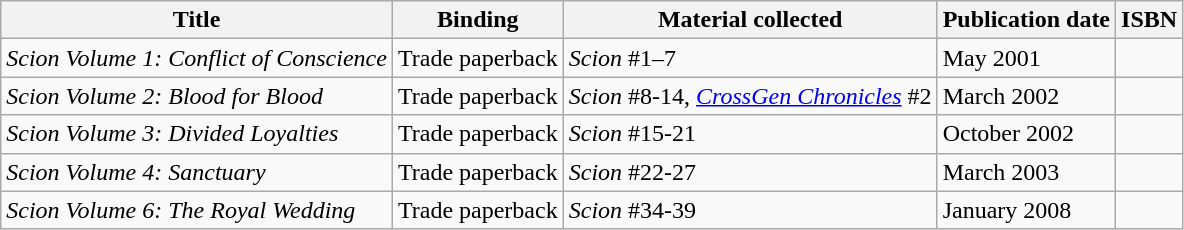<table class="wikitable">
<tr>
<th>Title</th>
<th>Binding</th>
<th>Material collected</th>
<th>Publication date</th>
<th>ISBN</th>
</tr>
<tr>
<td><em>Scion Volume 1: Conflict of Conscience</em></td>
<td>Trade paperback</td>
<td><em>Scion</em> #1–7</td>
<td>May 2001</td>
<td></td>
</tr>
<tr>
<td><em>Scion Volume 2: Blood for Blood</em></td>
<td>Trade paperback</td>
<td><em>Scion</em> #8-14, <em><a href='#'>CrossGen Chronicles</a></em> #2</td>
<td>March 2002</td>
<td></td>
</tr>
<tr>
<td><em>Scion Volume 3: Divided Loyalties</em></td>
<td>Trade paperback</td>
<td><em>Scion</em> #15-21</td>
<td>October 2002</td>
<td></td>
</tr>
<tr>
<td><em>Scion Volume 4: Sanctuary</em></td>
<td>Trade paperback</td>
<td><em>Scion</em> #22-27</td>
<td>March 2003</td>
<td></td>
</tr>
<tr>
<td><em>Scion Volume 6: The Royal Wedding</em></td>
<td>Trade paperback</td>
<td><em>Scion</em> #34-39</td>
<td>January 2008</td>
<td></td>
</tr>
</table>
